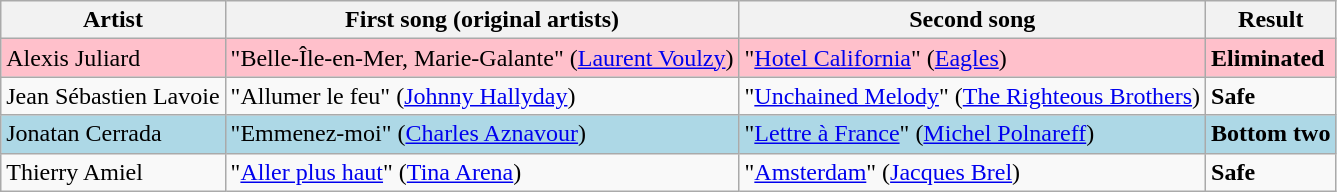<table class=wikitable>
<tr>
<th>Artist</th>
<th>First song (original artists)</th>
<th>Second song</th>
<th>Result</th>
</tr>
<tr style="background:pink;">
<td>Alexis Juliard</td>
<td>"Belle-Île-en-Mer, Marie-Galante" (<a href='#'>Laurent Voulzy</a>)</td>
<td>"<a href='#'>Hotel California</a>" (<a href='#'>Eagles</a>)</td>
<td><strong>Eliminated</strong></td>
</tr>
<tr>
<td>Jean Sébastien Lavoie</td>
<td>"Allumer le feu" (<a href='#'>Johnny Hallyday</a>)</td>
<td>"<a href='#'>Unchained Melody</a>" (<a href='#'>The Righteous Brothers</a>)</td>
<td><strong>Safe</strong></td>
</tr>
<tr style="background:lightblue;">
<td>Jonatan Cerrada</td>
<td>"Emmenez-moi" (<a href='#'>Charles Aznavour</a>)</td>
<td>"<a href='#'>Lettre à France</a>" (<a href='#'>Michel Polnareff</a>)</td>
<td><strong>Bottom two</strong></td>
</tr>
<tr>
<td>Thierry Amiel</td>
<td>"<a href='#'>Aller plus haut</a>" (<a href='#'>Tina Arena</a>)</td>
<td>"<a href='#'>Amsterdam</a>" (<a href='#'>Jacques Brel</a>)</td>
<td><strong>Safe</strong></td>
</tr>
</table>
